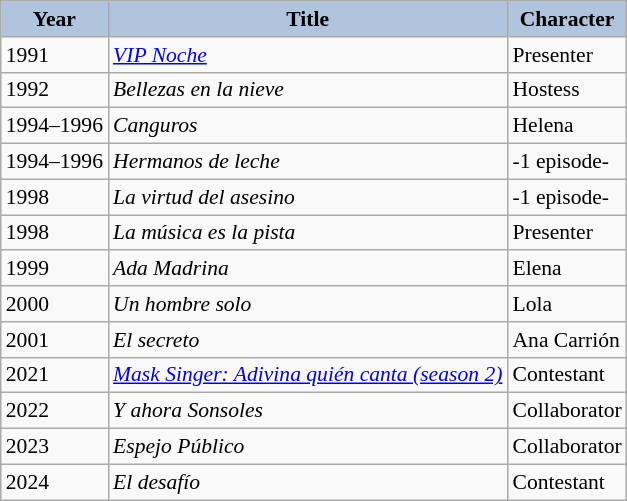<table class="wikitable" style="font-size:90%; border="2" cellpadding="4" background:#f9f9f9; text-align:center">
<tr>
<th style="background:#B0C4DE">Year</th>
<th style="background:#B0C4DE">Title</th>
<th style="background:#B0C4DE">Character</th>
</tr>
<tr>
<td>1991</td>
<td><em><a href='#'>VIP Noche</a></em></td>
<td>Presenter</td>
</tr>
<tr>
<td>1992</td>
<td><em>Bellezas en la nieve</em></td>
<td>Hostess</td>
</tr>
<tr>
<td>1994–1996</td>
<td><em>Canguros</em></td>
<td>Helena</td>
</tr>
<tr>
<td>1994–1996</td>
<td><em>Hermanos de leche</em></td>
<td>-1 episode-</td>
</tr>
<tr>
<td>1998</td>
<td><em>La virtud del asesino</em></td>
<td>-1 episode-</td>
</tr>
<tr>
<td>1998</td>
<td><em>La música es la pista</em></td>
<td>Presenter</td>
</tr>
<tr>
<td>1999</td>
<td><em>Ada Madrina</em></td>
<td>Elena</td>
</tr>
<tr>
<td>2000</td>
<td><em>Un hombre solo</em></td>
<td>Lola</td>
</tr>
<tr>
<td>2001</td>
<td><em>El secreto</em></td>
<td>Ana Carrión</td>
</tr>
<tr>
<td>2021</td>
<td><em><a href='#'>Mask Singer: Adivina quién canta (season 2)</a></em></td>
<td>Contestant</td>
</tr>
<tr>
<td>2022</td>
<td><em>Y ahora Sonsoles</em></td>
<td>Collaborator</td>
</tr>
<tr>
<td>2023</td>
<td><em>Espejo Público</em></td>
<td>Collaborator</td>
</tr>
<tr>
<td>2024</td>
<td><em>El desafío</em></td>
<td>Contestant</td>
</tr>
</table>
